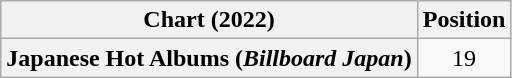<table class="wikitable plainrowheaders" style="text-align:center">
<tr>
<th scope="col">Chart (2022)</th>
<th scope="col">Position</th>
</tr>
<tr>
<th scope="row">Japanese Hot Albums (<em>Billboard Japan</em>)</th>
<td>19</td>
</tr>
</table>
